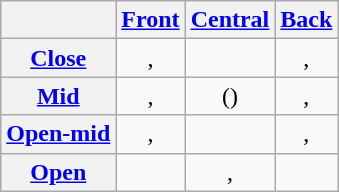<table class="wikitable" style="text-align: center">
<tr>
<th> </th>
<th><a href='#'>Front</a></th>
<th><a href='#'>Central</a></th>
<th><a href='#'>Back</a></th>
</tr>
<tr>
<th><a href='#'>Close</a></th>
<td>, </td>
<td></td>
<td>,  </td>
</tr>
<tr>
<th><a href='#'>Mid</a></th>
<td>,  </td>
<td>()</td>
<td>,  </td>
</tr>
<tr>
<th><a href='#'>Open-mid</a></th>
<td>, </td>
<td></td>
<td>, </td>
</tr>
<tr>
<th><a href='#'>Open</a></th>
<td></td>
<td>, </td>
<td></td>
</tr>
</table>
